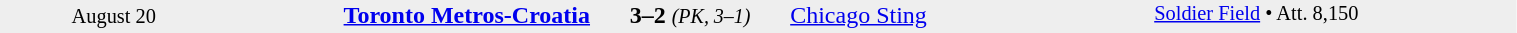<table style="width:80%; background:#eee;" cellspacing="0">
<tr>
<td rowspan="3" style="text-align:center; font-size:85%; width:15%;">August 20</td>
<td style="width:24%; text-align:right;"><strong><a href='#'>Toronto Metros-Croatia</a></strong></td>
<td style="text-align:center; width:13%;"><strong>3–2</strong> <em><small>(PK, 3–1)</small></em></td>
<td width=24%><a href='#'>Chicago Sting</a></td>
<td rowspan="3" style="font-size:85%; vertical-align:top;"><a href='#'>Soldier Field</a> • Att. 8,150</td>
</tr>
<tr style=font-size:85%>
<td align=right valign=top></td>
<td valign=top></td>
<td align=left valign=top></td>
</tr>
</table>
